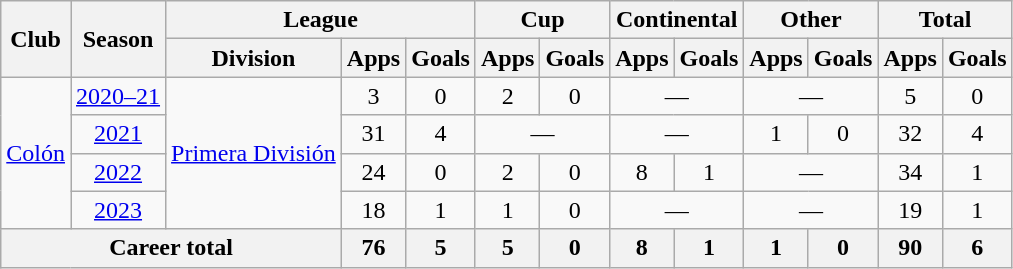<table class="wikitable" style="text-align:center">
<tr>
<th rowspan="2">Club</th>
<th rowspan="2">Season</th>
<th colspan="3">League</th>
<th colspan="2">Cup</th>
<th colspan="2">Continental</th>
<th colspan="2">Other</th>
<th colspan="2">Total</th>
</tr>
<tr>
<th>Division</th>
<th>Apps</th>
<th>Goals</th>
<th>Apps</th>
<th>Goals</th>
<th>Apps</th>
<th>Goals</th>
<th>Apps</th>
<th>Goals</th>
<th>Apps</th>
<th>Goals</th>
</tr>
<tr>
<td rowspan="4"><a href='#'>Colón</a></td>
<td><a href='#'>2020–21</a></td>
<td rowspan="4"><a href='#'>Primera División</a></td>
<td>3</td>
<td>0</td>
<td>2</td>
<td>0</td>
<td colspan="2">—</td>
<td colspan="2">—</td>
<td>5</td>
<td>0</td>
</tr>
<tr>
<td><a href='#'>2021</a></td>
<td>31</td>
<td>4</td>
<td colspan="2">—</td>
<td colspan="2">—</td>
<td>1</td>
<td>0</td>
<td>32</td>
<td>4</td>
</tr>
<tr>
<td><a href='#'>2022</a></td>
<td>24</td>
<td>0</td>
<td>2</td>
<td>0</td>
<td>8</td>
<td>1</td>
<td colspan="2">—</td>
<td>34</td>
<td>1</td>
</tr>
<tr>
<td><a href='#'>2023</a></td>
<td>18</td>
<td>1</td>
<td>1</td>
<td>0</td>
<td colspan="2">—</td>
<td colspan="2">—</td>
<td>19</td>
<td>1</td>
</tr>
<tr>
<th colspan="3">Career total</th>
<th>76</th>
<th>5</th>
<th>5</th>
<th>0</th>
<th>8</th>
<th>1</th>
<th>1</th>
<th>0</th>
<th>90</th>
<th>6</th>
</tr>
</table>
